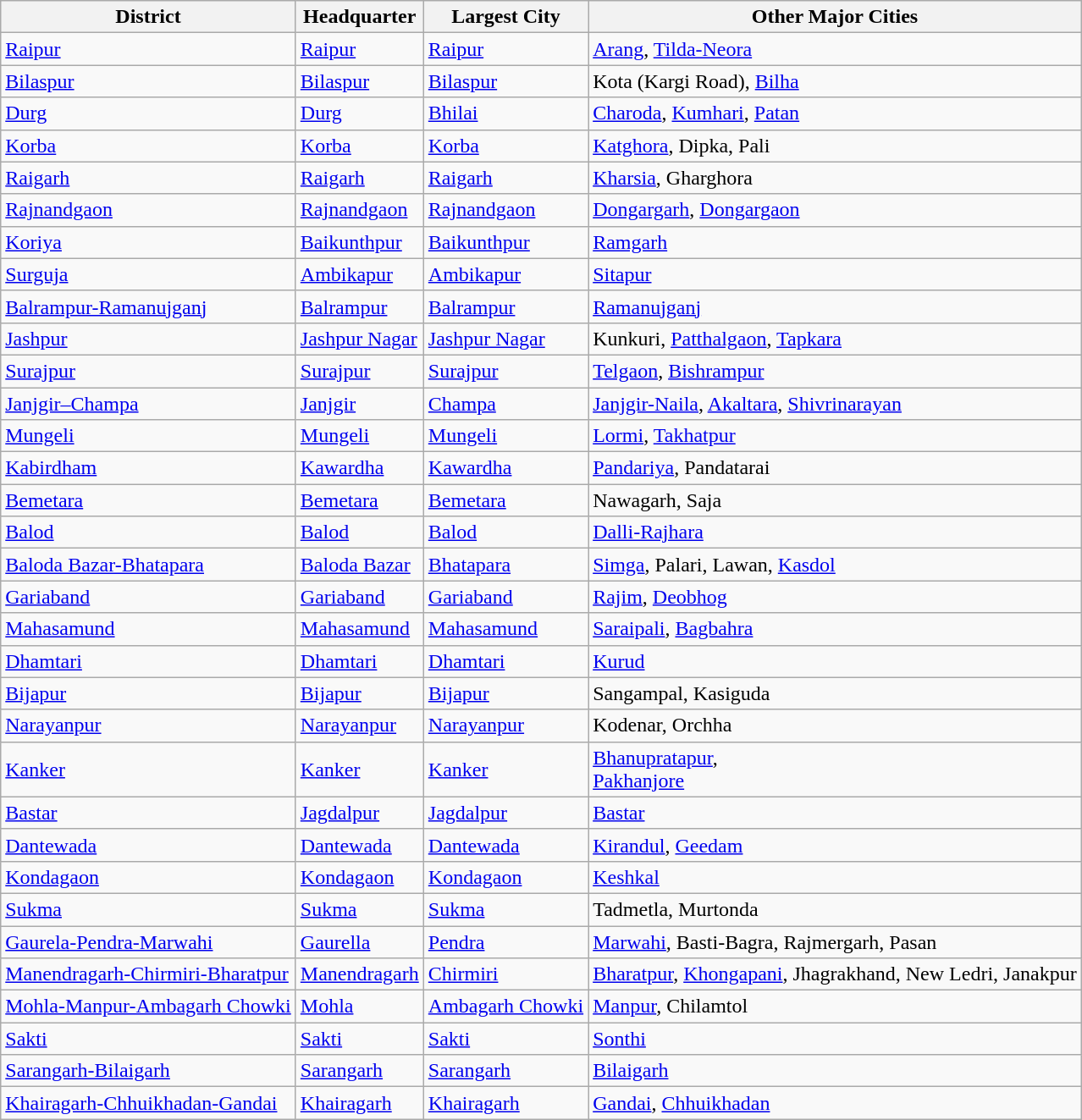<table class="wikitable sortable" style="text-align: left;">
<tr>
<th>District</th>
<th>Headquarter</th>
<th>Largest City</th>
<th class=unsortable>Other Major Cities</th>
</tr>
<tr>
<td><a href='#'>Raipur</a></td>
<td><a href='#'>Raipur</a></td>
<td><a href='#'>Raipur</a></td>
<td><a href='#'>Arang</a>, <a href='#'>Tilda-Neora</a></td>
</tr>
<tr>
<td><a href='#'>Bilaspur</a></td>
<td><a href='#'>Bilaspur</a></td>
<td><a href='#'>Bilaspur</a></td>
<td>Kota (Kargi Road), <a href='#'>Bilha</a></td>
</tr>
<tr>
<td><a href='#'>Durg</a></td>
<td><a href='#'>Durg</a></td>
<td><a href='#'>Bhilai</a></td>
<td><a href='#'>Charoda</a>, <a href='#'>Kumhari</a>, <a href='#'>Patan</a></td>
</tr>
<tr>
<td><a href='#'>Korba</a></td>
<td><a href='#'>Korba</a></td>
<td><a href='#'>Korba</a></td>
<td><a href='#'>Katghora</a>, Dipka, Pali</td>
</tr>
<tr>
<td><a href='#'>Raigarh</a></td>
<td><a href='#'>Raigarh</a></td>
<td><a href='#'>Raigarh</a></td>
<td><a href='#'>Kharsia</a>, Gharghora</td>
</tr>
<tr>
<td><a href='#'>Rajnandgaon</a></td>
<td><a href='#'>Rajnandgaon</a></td>
<td><a href='#'>Rajnandgaon</a></td>
<td><a href='#'>Dongargarh</a>, <a href='#'>Dongargaon</a></td>
</tr>
<tr>
<td><a href='#'>Koriya</a></td>
<td><a href='#'>Baikunthpur</a></td>
<td><a href='#'>Baikunthpur</a></td>
<td><a href='#'>Ramgarh</a></td>
</tr>
<tr>
<td><a href='#'>Surguja</a></td>
<td><a href='#'>Ambikapur</a></td>
<td><a href='#'>Ambikapur</a></td>
<td><a href='#'>Sitapur</a></td>
</tr>
<tr>
<td><a href='#'>Balrampur-Ramanujganj</a></td>
<td><a href='#'>Balrampur</a></td>
<td><a href='#'>Balrampur</a></td>
<td><a href='#'>Ramanujganj</a></td>
</tr>
<tr>
<td><a href='#'>Jashpur</a></td>
<td><a href='#'>Jashpur Nagar</a></td>
<td><a href='#'>Jashpur Nagar</a></td>
<td>Kunkuri, <a href='#'>Patthalgaon</a>, <a href='#'>Tapkara</a></td>
</tr>
<tr>
<td><a href='#'>Surajpur</a></td>
<td><a href='#'>Surajpur</a></td>
<td><a href='#'>Surajpur</a></td>
<td><a href='#'>Telgaon</a>, <a href='#'>Bishrampur</a></td>
</tr>
<tr>
<td><a href='#'>Janjgir–Champa</a></td>
<td><a href='#'>Janjgir</a></td>
<td><a href='#'>Champa</a></td>
<td><a href='#'>Janjgir-Naila</a>, <a href='#'>Akaltara</a>, <a href='#'>Shivrinarayan</a></td>
</tr>
<tr>
<td><a href='#'>Mungeli</a></td>
<td><a href='#'>Mungeli</a></td>
<td><a href='#'>Mungeli</a></td>
<td><a href='#'>Lormi</a>, <a href='#'>Takhatpur</a></td>
</tr>
<tr>
<td><a href='#'>Kabirdham</a></td>
<td><a href='#'>Kawardha</a></td>
<td><a href='#'>Kawardha</a></td>
<td><a href='#'>Pandariya</a>, Pandatarai</td>
</tr>
<tr>
<td><a href='#'>Bemetara</a></td>
<td><a href='#'>Bemetara</a></td>
<td><a href='#'>Bemetara</a></td>
<td>Nawagarh, Saja</td>
</tr>
<tr>
<td><a href='#'>Balod</a></td>
<td><a href='#'>Balod</a></td>
<td><a href='#'>Balod</a></td>
<td><a href='#'>Dalli-Rajhara</a></td>
</tr>
<tr>
<td><a href='#'>Baloda Bazar-Bhatapara</a></td>
<td><a href='#'>Baloda Bazar</a></td>
<td><a href='#'>Bhatapara</a></td>
<td><a href='#'>Simga</a>, Palari, Lawan, <a href='#'>Kasdol</a></td>
</tr>
<tr>
<td><a href='#'>Gariaband</a></td>
<td><a href='#'>Gariaband</a></td>
<td><a href='#'>Gariaband</a></td>
<td><a href='#'>Rajim</a>, <a href='#'>Deobhog</a></td>
</tr>
<tr>
<td><a href='#'>Mahasamund</a></td>
<td><a href='#'>Mahasamund</a></td>
<td><a href='#'>Mahasamund</a></td>
<td><a href='#'>Saraipali</a>, <a href='#'>Bagbahra</a></td>
</tr>
<tr>
<td><a href='#'>Dhamtari</a></td>
<td><a href='#'>Dhamtari</a></td>
<td><a href='#'>Dhamtari</a></td>
<td><a href='#'>Kurud</a></td>
</tr>
<tr>
<td><a href='#'>Bijapur</a></td>
<td><a href='#'>Bijapur</a></td>
<td><a href='#'>Bijapur</a></td>
<td>Sangampal, Kasiguda</td>
</tr>
<tr>
<td><a href='#'>Narayanpur</a></td>
<td><a href='#'>Narayanpur</a></td>
<td><a href='#'>Narayanpur</a></td>
<td>Kodenar, Orchha</td>
</tr>
<tr>
<td><a href='#'>Kanker</a></td>
<td><a href='#'>Kanker</a></td>
<td><a href='#'>Kanker</a></td>
<td><a href='#'>Bhanupratapur</a>,<br><a href='#'>Pakhanjore</a></td>
</tr>
<tr>
<td><a href='#'>Bastar</a></td>
<td><a href='#'>Jagdalpur</a></td>
<td><a href='#'>Jagdalpur</a></td>
<td><a href='#'>Bastar</a></td>
</tr>
<tr>
<td><a href='#'>Dantewada</a></td>
<td><a href='#'>Dantewada</a></td>
<td><a href='#'>Dantewada</a></td>
<td><a href='#'>Kirandul</a>, <a href='#'>Geedam</a></td>
</tr>
<tr>
<td><a href='#'>Kondagaon</a></td>
<td><a href='#'>Kondagaon</a></td>
<td><a href='#'>Kondagaon</a></td>
<td><a href='#'>Keshkal</a></td>
</tr>
<tr>
<td><a href='#'>Sukma</a></td>
<td><a href='#'>Sukma</a></td>
<td><a href='#'>Sukma</a></td>
<td>Tadmetla, Murtonda</td>
</tr>
<tr>
<td><a href='#'>Gaurela-Pendra-Marwahi</a></td>
<td><a href='#'>Gaurella</a></td>
<td><a href='#'>Pendra</a></td>
<td><a href='#'>Marwahi</a>, Basti-Bagra, Rajmergarh, Pasan</td>
</tr>
<tr>
<td><a href='#'>Manendragarh-Chirmiri-Bharatpur</a></td>
<td><a href='#'>Manendragarh</a></td>
<td><a href='#'>Chirmiri</a></td>
<td><a href='#'>Bharatpur</a>, <a href='#'>Khongapani</a>, Jhagrakhand, New Ledri, Janakpur</td>
</tr>
<tr>
<td><a href='#'>Mohla-Manpur-Ambagarh Chowki</a></td>
<td><a href='#'>Mohla</a></td>
<td><a href='#'>Ambagarh Chowki</a></td>
<td><a href='#'>Manpur</a>, Chilamtol</td>
</tr>
<tr>
<td><a href='#'>Sakti</a></td>
<td><a href='#'>Sakti</a></td>
<td><a href='#'>Sakti</a></td>
<td><a href='#'>Sonthi</a></td>
</tr>
<tr>
<td><a href='#'>Sarangarh-Bilaigarh</a></td>
<td><a href='#'>Sarangarh</a></td>
<td><a href='#'>Sarangarh</a></td>
<td><a href='#'>Bilaigarh</a></td>
</tr>
<tr>
<td><a href='#'>Khairagarh-Chhuikhadan-Gandai</a></td>
<td><a href='#'>Khairagarh</a></td>
<td><a href='#'>Khairagarh</a></td>
<td><a href='#'>Gandai</a>, <a href='#'>Chhuikhadan</a></td>
</tr>
</table>
